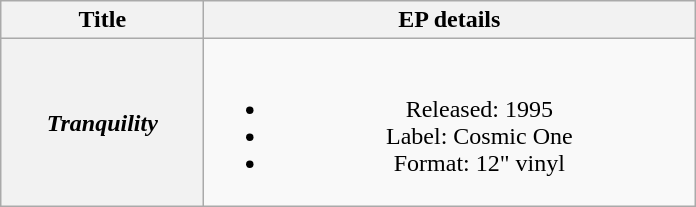<table class="wikitable plainrowheaders" style="text-align:center;">
<tr>
<th scope="col" style="width:8em;">Title</th>
<th scope="col" style="width:20em;">EP details</th>
</tr>
<tr>
<th scope="row"><em>Tranquility</em></th>
<td><br><ul><li>Released: 1995</li><li>Label: Cosmic One</li><li>Format: 12" vinyl</li></ul></td>
</tr>
</table>
